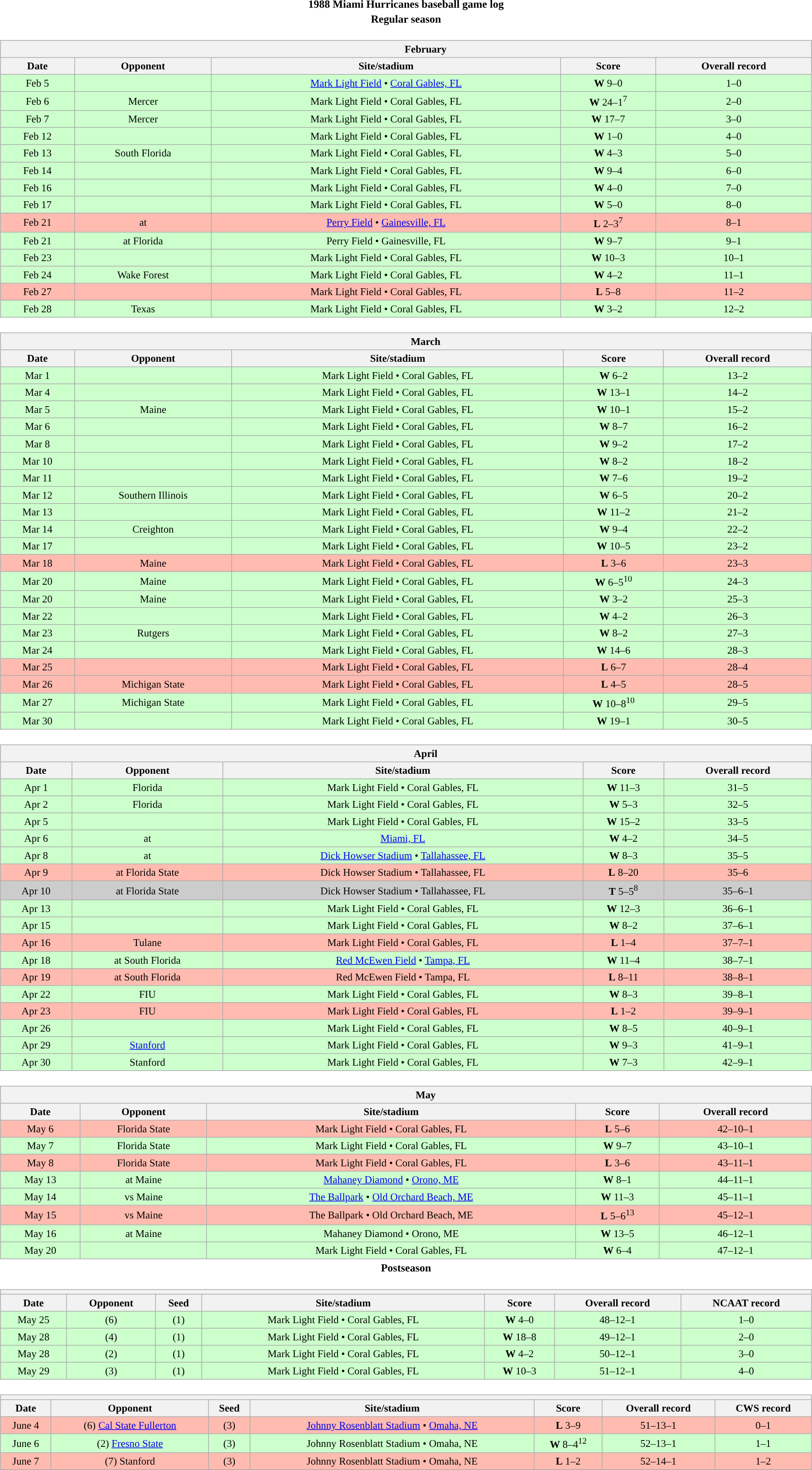<table class="toccolours" width=95% style="margin:1.5em auto; text-align:center;">
<tr>
<th colspan=2>1988 Miami Hurricanes baseball game log</th>
</tr>
<tr>
<th colspan=2>Regular season</th>
</tr>
<tr valign="top">
<td><br><table class="wikitable collapsible collapsed" style="margin:auto; font-size:95%; width:100%">
<tr>
<th colspan=11 style="padding-left:4em;">February</th>
</tr>
<tr>
<th>Date</th>
<th>Opponent</th>
<th>Site/stadium</th>
<th>Score</th>
<th>Overall record</th>
</tr>
<tr bgcolor=ccffcc>
<td>Feb 5</td>
<td></td>
<td><a href='#'>Mark Light Field</a> • <a href='#'>Coral Gables, FL</a></td>
<td><strong>W</strong> 9–0</td>
<td>1–0</td>
</tr>
<tr bgcolor=ccffcc>
<td>Feb 6</td>
<td>Mercer</td>
<td>Mark Light Field • Coral Gables, FL</td>
<td><strong>W</strong> 24–1<sup>7</sup></td>
<td>2–0</td>
</tr>
<tr bgcolor=ccffcc>
<td>Feb 7</td>
<td>Mercer</td>
<td>Mark Light Field • Coral Gables, FL</td>
<td><strong>W</strong> 17–7</td>
<td>3–0</td>
</tr>
<tr bgcolor=ccffcc>
<td>Feb 12</td>
<td></td>
<td>Mark Light Field • Coral Gables, FL</td>
<td><strong>W</strong> 1–0</td>
<td>4–0</td>
</tr>
<tr bgcolor=ccffcc>
<td>Feb 13</td>
<td>South Florida</td>
<td>Mark Light Field • Coral Gables, FL</td>
<td><strong>W</strong> 4–3</td>
<td>5–0</td>
</tr>
<tr bgcolor=ccffcc>
<td>Feb 14</td>
<td></td>
<td>Mark Light Field • Coral Gables, FL</td>
<td><strong>W</strong> 9–4</td>
<td>6–0</td>
</tr>
<tr bgcolor=ccffcc>
<td>Feb 16</td>
<td></td>
<td>Mark Light Field • Coral Gables, FL</td>
<td><strong>W</strong> 4–0</td>
<td>7–0</td>
</tr>
<tr bgcolor=ccffcc>
<td>Feb 17</td>
<td></td>
<td>Mark Light Field • Coral Gables, FL</td>
<td><strong>W</strong> 5–0</td>
<td>8–0</td>
</tr>
<tr bgcolor=ffbbb>
<td>Feb 21</td>
<td>at </td>
<td><a href='#'>Perry Field</a> • <a href='#'>Gainesville, FL</a></td>
<td><strong>L</strong> 2–3<sup>7</sup></td>
<td>8–1</td>
</tr>
<tr bgcolor=ccffcc>
<td>Feb 21</td>
<td>at Florida</td>
<td>Perry Field • Gainesville, FL</td>
<td><strong>W</strong> 9–7</td>
<td>9–1</td>
</tr>
<tr bgcolor=ccffcc>
<td>Feb 23</td>
<td></td>
<td>Mark Light Field • Coral Gables, FL</td>
<td><strong>W</strong> 10–3</td>
<td>10–1</td>
</tr>
<tr bgcolor=ccffcc>
<td>Feb 24</td>
<td>Wake Forest</td>
<td>Mark Light Field • Coral Gables, FL</td>
<td><strong>W</strong> 4–2</td>
<td>11–1</td>
</tr>
<tr bgcolor=ffbbb>
<td>Feb 27</td>
<td></td>
<td>Mark Light Field • Coral Gables, FL</td>
<td><strong>L</strong> 5–8</td>
<td>11–2</td>
</tr>
<tr bgcolor=ccffcc>
<td>Feb 28</td>
<td>Texas</td>
<td>Mark Light Field • Coral Gables, FL</td>
<td><strong>W</strong> 3–2</td>
<td>12–2</td>
</tr>
</table>
</td>
</tr>
<tr valign="top">
<td><br><table class="wikitable collapsible collapsed" style="margin:auto; font-size:95%; width:100%">
<tr>
<th colspan=11 style="padding-left:4em;">March</th>
</tr>
<tr>
<th>Date</th>
<th>Opponent</th>
<th>Site/stadium</th>
<th>Score</th>
<th>Overall record</th>
</tr>
<tr bgcolor=ccffcc>
<td>Mar 1</td>
<td></td>
<td>Mark Light Field • Coral Gables, FL</td>
<td><strong>W</strong> 6–2</td>
<td>13–2</td>
</tr>
<tr bgcolor=ccffcc>
<td>Mar 4</td>
<td></td>
<td>Mark Light Field • Coral Gables, FL</td>
<td><strong>W</strong> 13–1</td>
<td>14–2</td>
</tr>
<tr bgcolor=ccffcc>
<td>Mar 5</td>
<td>Maine</td>
<td>Mark Light Field • Coral Gables, FL</td>
<td><strong>W</strong> 10–1</td>
<td>15–2</td>
</tr>
<tr bgcolor=ccffcc>
<td>Mar 6</td>
<td></td>
<td>Mark Light Field • Coral Gables, FL</td>
<td><strong>W</strong> 8–7</td>
<td>16–2</td>
</tr>
<tr bgcolor=ccffcc>
<td>Mar 8</td>
<td></td>
<td>Mark Light Field • Coral Gables, FL</td>
<td><strong>W</strong> 9–2</td>
<td>17–2</td>
</tr>
<tr bgcolor=ccffcc>
<td>Mar 10</td>
<td></td>
<td>Mark Light Field • Coral Gables, FL</td>
<td><strong>W</strong> 8–2</td>
<td>18–2</td>
</tr>
<tr bgcolor=ccffcc>
<td>Mar 11</td>
<td></td>
<td>Mark Light Field • Coral Gables, FL</td>
<td><strong>W</strong> 7–6</td>
<td>19–2</td>
</tr>
<tr bgcolor=ccffcc>
<td>Mar 12</td>
<td>Southern Illinois</td>
<td>Mark Light Field • Coral Gables, FL</td>
<td><strong>W</strong> 6–5</td>
<td>20–2</td>
</tr>
<tr bgcolor=ccffcc>
<td>Mar 13</td>
<td></td>
<td>Mark Light Field • Coral Gables, FL</td>
<td><strong>W</strong> 11–2</td>
<td>21–2</td>
</tr>
<tr bgcolor=ccffcc>
<td>Mar 14</td>
<td>Creighton</td>
<td>Mark Light Field • Coral Gables, FL</td>
<td><strong>W</strong> 9–4</td>
<td>22–2</td>
</tr>
<tr bgcolor=ccffcc>
<td>Mar 17</td>
<td></td>
<td>Mark Light Field • Coral Gables, FL</td>
<td><strong>W</strong> 10–5</td>
<td>23–2</td>
</tr>
<tr bgcolor=ffbbb>
<td>Mar 18</td>
<td>Maine</td>
<td>Mark Light Field • Coral Gables, FL</td>
<td><strong>L</strong> 3–6</td>
<td>23–3</td>
</tr>
<tr bgcolor=ccffcc>
<td>Mar 20</td>
<td>Maine</td>
<td>Mark Light Field • Coral Gables, FL</td>
<td><strong>W</strong> 6–5<sup>10</sup></td>
<td>24–3</td>
</tr>
<tr bgcolor=ccffcc>
<td>Mar 20</td>
<td>Maine</td>
<td>Mark Light Field • Coral Gables, FL</td>
<td><strong>W</strong> 3–2</td>
<td>25–3</td>
</tr>
<tr bgcolor=ccffcc>
<td>Mar 22</td>
<td></td>
<td>Mark Light Field • Coral Gables, FL</td>
<td><strong>W</strong> 4–2</td>
<td>26–3</td>
</tr>
<tr bgcolor=ccffcc>
<td>Mar 23</td>
<td>Rutgers</td>
<td>Mark Light Field • Coral Gables, FL</td>
<td><strong>W</strong> 8–2</td>
<td>27–3</td>
</tr>
<tr bgcolor=ccffcc>
<td>Mar 24</td>
<td></td>
<td>Mark Light Field • Coral Gables, FL</td>
<td><strong>W</strong> 14–6</td>
<td>28–3</td>
</tr>
<tr bgcolor=ffbbb>
<td>Mar 25</td>
<td></td>
<td>Mark Light Field • Coral Gables, FL</td>
<td><strong>L</strong> 6–7</td>
<td>28–4</td>
</tr>
<tr bgcolor=ffbbb>
<td>Mar 26</td>
<td>Michigan State</td>
<td>Mark Light Field • Coral Gables, FL</td>
<td><strong>L</strong> 4–5</td>
<td>28–5</td>
</tr>
<tr bgcolor=ccffcc>
<td>Mar 27</td>
<td>Michigan State</td>
<td>Mark Light Field • Coral Gables, FL</td>
<td><strong>W</strong> 10–8<sup>10</sup></td>
<td>29–5</td>
</tr>
<tr bgcolor=ccffcc>
<td>Mar 30</td>
<td></td>
<td>Mark Light Field • Coral Gables, FL</td>
<td><strong>W</strong> 19–1</td>
<td>30–5</td>
</tr>
</table>
</td>
</tr>
<tr>
<td><br><table class="wikitable collapsible collapsed" style="margin:auto; font-size:95%; width:100%">
<tr>
<th colspan=11 style="padding-left:4em;">April</th>
</tr>
<tr>
<th>Date</th>
<th>Opponent</th>
<th>Site/stadium</th>
<th>Score</th>
<th>Overall record</th>
</tr>
<tr bgcolor=ccffcc>
<td>Apr 1</td>
<td>Florida</td>
<td>Mark Light Field • Coral Gables, FL</td>
<td><strong>W</strong> 11–3</td>
<td>31–5</td>
</tr>
<tr bgcolor=ccffcc>
<td>Apr 2</td>
<td>Florida</td>
<td>Mark Light Field • Coral Gables, FL</td>
<td><strong>W</strong> 5–3</td>
<td>32–5</td>
</tr>
<tr bgcolor=ccffcc>
<td>Apr 5</td>
<td></td>
<td>Mark Light Field • Coral Gables, FL</td>
<td><strong>W</strong> 15–2</td>
<td>33–5</td>
</tr>
<tr bgcolor=ccffcc>
<td>Apr 6</td>
<td>at </td>
<td><a href='#'>Miami, FL</a></td>
<td><strong>W</strong> 4–2</td>
<td>34–5</td>
</tr>
<tr bgcolor=ccffcc>
<td>Apr 8</td>
<td>at </td>
<td><a href='#'>Dick Howser Stadium</a> • <a href='#'>Tallahassee, FL</a></td>
<td><strong>W</strong> 8–3</td>
<td>35–5</td>
</tr>
<tr bgcolor=ffbbb>
<td>Apr 9</td>
<td>at Florida State</td>
<td>Dick Howser Stadium • Tallahassee, FL</td>
<td><strong>L</strong> 8–20</td>
<td>35–6</td>
</tr>
<tr bgcolor=cccccc>
<td>Apr 10</td>
<td>at Florida State</td>
<td>Dick Howser Stadium • Tallahassee, FL</td>
<td><strong>T</strong> 5–5<sup>8</sup></td>
<td>35–6–1</td>
</tr>
<tr bgcolor=ccffcc>
<td>Apr 13</td>
<td></td>
<td>Mark Light Field • Coral Gables, FL</td>
<td><strong>W</strong> 12–3</td>
<td>36–6–1</td>
</tr>
<tr bgcolor=ccffcc>
<td>Apr 15</td>
<td></td>
<td>Mark Light Field • Coral Gables, FL</td>
<td><strong>W</strong> 8–2</td>
<td>37–6–1</td>
</tr>
<tr bgcolor=ffbbb>
<td>Apr 16</td>
<td>Tulane</td>
<td>Mark Light Field • Coral Gables, FL</td>
<td><strong>L</strong> 1–4</td>
<td>37–7–1</td>
</tr>
<tr bgcolor=ccffcc>
<td>Apr 18</td>
<td>at South Florida</td>
<td><a href='#'>Red McEwen Field</a> • <a href='#'>Tampa, FL</a></td>
<td><strong>W</strong> 11–4</td>
<td>38–7–1</td>
</tr>
<tr bgcolor=ffbbb>
<td>Apr 19</td>
<td>at South Florida</td>
<td>Red McEwen Field • Tampa, FL</td>
<td><strong>L</strong> 8–11</td>
<td>38–8–1</td>
</tr>
<tr bgcolor=ccffcc>
<td>Apr 22</td>
<td>FIU</td>
<td>Mark Light Field • Coral Gables, FL</td>
<td><strong>W</strong> 8–3</td>
<td>39–8–1</td>
</tr>
<tr bgcolor=ffbbb>
<td>Apr 23</td>
<td>FIU</td>
<td>Mark Light Field • Coral Gables, FL</td>
<td><strong>L</strong> 1–2</td>
<td>39–9–1</td>
</tr>
<tr bgcolor=ccffcc>
<td>Apr 26</td>
<td></td>
<td>Mark Light Field • Coral Gables, FL</td>
<td><strong>W</strong> 8–5</td>
<td>40–9–1</td>
</tr>
<tr bgcolor=ccffcc>
<td>Apr 29</td>
<td><a href='#'>Stanford</a></td>
<td>Mark Light Field • Coral Gables, FL</td>
<td><strong>W</strong> 9–3</td>
<td>41–9–1</td>
</tr>
<tr bgcolor=ccffcc>
<td>Apr 30</td>
<td>Stanford</td>
<td>Mark Light Field • Coral Gables, FL</td>
<td><strong>W</strong> 7–3</td>
<td>42–9–1</td>
</tr>
</table>
</td>
</tr>
<tr>
<td><br><table class="wikitable collapsible collapsed" style="margin:auto; font-size:95%; width:100%">
<tr>
<th colspan=11 style="padding-left:4em;">May</th>
</tr>
<tr>
<th>Date</th>
<th>Opponent</th>
<th>Site/stadium</th>
<th>Score</th>
<th>Overall record</th>
</tr>
<tr bgcolor=ffbbb>
<td>May 6</td>
<td>Florida State</td>
<td>Mark Light Field • Coral Gables, FL</td>
<td><strong>L</strong> 5–6</td>
<td>42–10–1</td>
</tr>
<tr bgcolor=ccffcc>
<td>May 7</td>
<td>Florida State</td>
<td>Mark Light Field • Coral Gables, FL</td>
<td><strong>W</strong> 9–7</td>
<td>43–10–1</td>
</tr>
<tr bgcolor=ffbbb>
<td>May 8</td>
<td>Florida State</td>
<td>Mark Light Field • Coral Gables, FL</td>
<td><strong>L</strong> 3–6</td>
<td>43–11–1</td>
</tr>
<tr bgcolor=ccffcc>
<td>May 13</td>
<td>at Maine</td>
<td><a href='#'>Mahaney Diamond</a> • <a href='#'>Orono, ME</a></td>
<td><strong>W</strong> 8–1</td>
<td>44–11–1</td>
</tr>
<tr bgcolor=ccffcc>
<td>May 14</td>
<td>vs Maine</td>
<td><a href='#'>The Ballpark</a> • <a href='#'>Old Orchard Beach, ME</a></td>
<td><strong>W</strong> 11–3</td>
<td>45–11–1</td>
</tr>
<tr bgcolor=ffbbb>
<td>May 15</td>
<td>vs Maine</td>
<td>The Ballpark • Old Orchard Beach, ME</td>
<td><strong>L</strong> 5–6<sup>13</sup></td>
<td>45–12–1</td>
</tr>
<tr bgcolor=ccffcc>
<td>May 16</td>
<td>at Maine</td>
<td>Mahaney Diamond • Orono, ME</td>
<td><strong>W</strong> 13–5</td>
<td>46–12–1</td>
</tr>
<tr bgcolor=ccffcc>
<td>May 20</td>
<td></td>
<td>Mark Light Field • Coral Gables, FL</td>
<td><strong>W</strong> 6–4</td>
<td>47–12–1</td>
</tr>
</table>
</td>
</tr>
<tr>
<th colspan=2>Postseason</th>
</tr>
<tr valign="top">
<td><br><table class="wikitable collapsible collapsed" style="margin:auto; font-size:95%; width:100%">
<tr>
<th colspan=11 style="padding-left:4em;"><a href='#'></a></th>
</tr>
<tr>
<th>Date</th>
<th>Opponent</th>
<th>Seed</th>
<th>Site/stadium</th>
<th>Score</th>
<th>Overall record</th>
<th>NCAAT record</th>
</tr>
<tr bgcolor=ccffcc>
<td>May 25</td>
<td>(6) </td>
<td>(1)</td>
<td>Mark Light Field • Coral Gables, FL</td>
<td><strong>W</strong> 4–0</td>
<td>48–12–1</td>
<td>1–0</td>
</tr>
<tr bgcolor=ccffcc>
<td>May 28</td>
<td>(4) </td>
<td>(1)</td>
<td>Mark Light Field • Coral Gables, FL</td>
<td><strong>W</strong> 18–8</td>
<td>49–12–1</td>
<td>2–0</td>
</tr>
<tr bgcolor=ccffcc>
<td>May 28</td>
<td>(2) </td>
<td>(1)</td>
<td>Mark Light Field • Coral Gables, FL</td>
<td><strong>W</strong> 4–2</td>
<td>50–12–1</td>
<td>3–0</td>
</tr>
<tr bgcolor=ccffcc>
<td>May 29</td>
<td>(3) </td>
<td>(1)</td>
<td>Mark Light Field • Coral Gables, FL</td>
<td><strong>W</strong> 10–3</td>
<td>51–12–1</td>
<td>4–0</td>
</tr>
</table>
</td>
</tr>
<tr valign="top">
<td><br><table class="wikitable collapsible collapsed" style="margin:auto; font-size:95%; width:100%">
<tr>
<th colspan=11 style="padding-left:4em; "><a href='#'></a></th>
</tr>
<tr>
<th>Date</th>
<th>Opponent</th>
<th>Seed</th>
<th>Site/stadium</th>
<th>Score</th>
<th>Overall record</th>
<th>CWS record</th>
</tr>
<tr bgcolor=ffbbb>
<td>June 4</td>
<td>(6) <a href='#'>Cal State Fullerton</a></td>
<td>(3)</td>
<td><a href='#'>Johnny Rosenblatt Stadium</a> • <a href='#'>Omaha, NE</a></td>
<td><strong>L</strong> 3–9</td>
<td>51–13–1</td>
<td>0–1</td>
</tr>
<tr bgcolor=ccffcc>
<td>June 6</td>
<td>(2) <a href='#'>Fresno State</a></td>
<td>(3)</td>
<td>Johnny Rosenblatt Stadium • Omaha, NE</td>
<td><strong>W</strong> 8–4<sup>12</sup></td>
<td>52–13–1</td>
<td>1–1</td>
</tr>
<tr bgcolor=ffbbb>
<td>June 7</td>
<td>(7) Stanford</td>
<td>(3)</td>
<td>Johnny Rosenblatt Stadium • Omaha, NE</td>
<td><strong>L</strong> 1–2</td>
<td>52–14–1</td>
<td>1–2</td>
</tr>
</table>
</td>
</tr>
</table>
